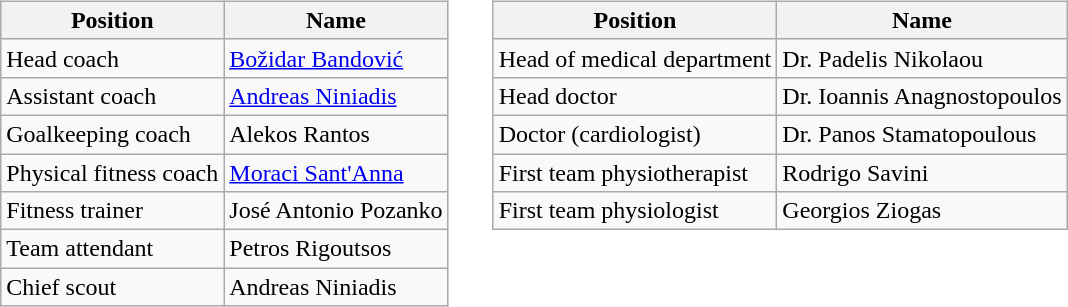<table>
<tr>
<td width="5"> </td>
<td valign="top"><br><table class="wikitable" style="text-align: center">
<tr>
<th rowspan="1">Position</th>
<th rowspan="1">Name</th>
</tr>
<tr>
<td align=left>Head coach</td>
<td align=left> <a href='#'>Božidar Bandović</a></td>
</tr>
<tr>
<td align=left>Assistant coach</td>
<td align=left> <a href='#'>Andreas Niniadis</a></td>
</tr>
<tr>
<td align=left>Goalkeeping coach</td>
<td align=left> Alekos Rantos</td>
</tr>
<tr>
<td align=left>Physical fitness coach</td>
<td align=left> <a href='#'>Moraci Sant'Anna</a></td>
</tr>
<tr>
<td align=left>Fitness trainer</td>
<td align=left> José Antonio Pozanko</td>
</tr>
<tr>
<td align=left>Team attendant</td>
<td align=left> Petros Rigoutsos</td>
</tr>
<tr>
<td align=left>Chief scout</td>
<td align=left> Andreas Niniadis</td>
</tr>
</table>
</td>
<td width="5"> </td>
<td valign="top"><br><table class="wikitable" style="text-align: center">
<tr>
<th rowspan="1">Position</th>
<th rowspan="1">Name</th>
</tr>
<tr>
<td align=left>Head of medical department</td>
<td align=left> Dr. Padelis Nikolaou</td>
</tr>
<tr>
<td align=left>Head doctor</td>
<td align=left> Dr. Ioannis Anagnostopoulos</td>
</tr>
<tr>
<td align=left>Doctor (cardiologist)</td>
<td align=left> Dr. Panos Stamatopoulous</td>
</tr>
<tr>
<td align=left>First team physiotherapist</td>
<td align=left> Rodrigo Savini</td>
</tr>
<tr>
<td align=left>First team physiologist</td>
<td align=left> Georgios Ziogas</td>
</tr>
</table>
</td>
</tr>
</table>
